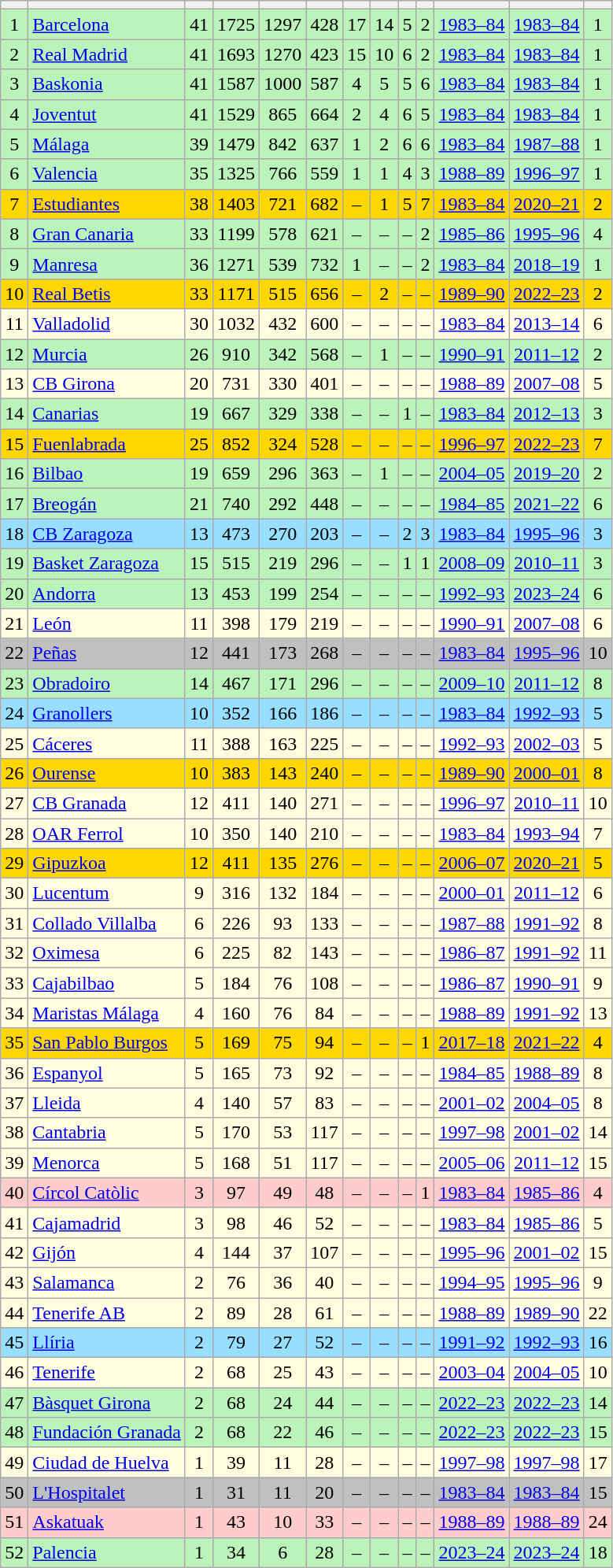<table class="wikitable sortable" style="text-align:center;">
<tr>
<th></th>
<th></th>
<th></th>
<th></th>
<th></th>
<th></th>
<th></th>
<th></th>
<th></th>
<th></th>
<th></th>
<th></th>
<th></th>
</tr>
<tr style="text-align:center; background-color:#BBF3BB;">
<td>1</td>
<td style="text-align:left;"><a href='#'>Barcelona</a></td>
<td>41</td>
<td>1725</td>
<td>1297</td>
<td>428</td>
<td>17</td>
<td>14</td>
<td>5</td>
<td>2</td>
<td><a href='#'>1983–84</a></td>
<td><a href='#'>1983–84</a></td>
<td>1</td>
</tr>
<tr style="text-align:center; background-color:#BBF3BB;">
<td>2</td>
<td style="text-align:left;"><a href='#'>Real Madrid</a></td>
<td>41</td>
<td>1693</td>
<td>1270</td>
<td>423</td>
<td>15</td>
<td>10</td>
<td>6</td>
<td>2</td>
<td><a href='#'>1983–84</a></td>
<td><a href='#'>1983–84</a></td>
<td>1</td>
</tr>
<tr style="text-align:center; background-color:#BBF3BB;">
<td>3</td>
<td style="text-align:left;"><a href='#'>Baskonia</a></td>
<td>41</td>
<td>1587</td>
<td>1000</td>
<td>587</td>
<td>4</td>
<td>5</td>
<td>5</td>
<td>6</td>
<td><a href='#'>1983–84</a></td>
<td><a href='#'>1983–84</a></td>
<td>1</td>
</tr>
<tr style="text-align:center; background-color:#BBF3BB;">
<td>4</td>
<td style="text-align:left;"><a href='#'>Joventut</a></td>
<td>41</td>
<td>1529</td>
<td>865</td>
<td>664</td>
<td>2</td>
<td>4</td>
<td>6</td>
<td>5</td>
<td><a href='#'>1983–84</a></td>
<td><a href='#'>1983–84</a></td>
<td>1</td>
</tr>
<tr style="text-align:center; background-color:#BBF3BB;">
<td>5</td>
<td style="text-align:left;"><a href='#'>Málaga</a></td>
<td>39</td>
<td>1479</td>
<td>842</td>
<td>637</td>
<td>1</td>
<td>2</td>
<td>6</td>
<td>6</td>
<td><a href='#'>1983–84</a></td>
<td><a href='#'>1987–88</a></td>
<td>1</td>
</tr>
<tr style="text-align:center; background-color:#BBF3BB;">
<td>6</td>
<td style="text-align:left;"><a href='#'>Valencia</a></td>
<td>35</td>
<td>1325</td>
<td>766</td>
<td>559</td>
<td>1</td>
<td>1</td>
<td>4</td>
<td>3</td>
<td><a href='#'>1988–89</a></td>
<td><a href='#'>1996–97</a></td>
<td>1</td>
</tr>
<tr style="text-align:center; background-color:#FFD700;">
<td>7</td>
<td style="text-align:left;"><a href='#'>Estudiantes</a></td>
<td>38</td>
<td>1403</td>
<td>721</td>
<td>682</td>
<td>–</td>
<td>1</td>
<td>5</td>
<td>7</td>
<td><a href='#'>1983–84</a></td>
<td><a href='#'>2020–21</a></td>
<td>2</td>
</tr>
<tr style="text-align:center; background-color:#BBF3BB;">
<td>8</td>
<td style="text-align:left;"><a href='#'>Gran Canaria</a></td>
<td>33</td>
<td>1199</td>
<td>578</td>
<td>621</td>
<td>–</td>
<td>–</td>
<td>–</td>
<td>2</td>
<td><a href='#'>1985–86</a></td>
<td><a href='#'>1995–96</a></td>
<td>4</td>
</tr>
<tr style="text-align:center; background-color:#BBF3BB;">
<td>9</td>
<td style="text-align:left;"><a href='#'>Manresa</a></td>
<td>36</td>
<td>1271</td>
<td>539</td>
<td>732</td>
<td>1</td>
<td>–</td>
<td>–</td>
<td>2</td>
<td><a href='#'>1983–84</a></td>
<td><a href='#'>2018–19</a></td>
<td>1</td>
</tr>
<tr style="text-align:center; background-color:#FFD700;">
<td>10</td>
<td style="text-align:left;"><a href='#'>Real Betis</a></td>
<td>33</td>
<td>1171</td>
<td>515</td>
<td>656</td>
<td>–</td>
<td>2</td>
<td>–</td>
<td>–</td>
<td><a href='#'>1989–90</a></td>
<td><a href='#'>2022–23</a></td>
<td>2</td>
</tr>
<tr style="text-align:center; background-color:#FFFDDF;">
<td>11</td>
<td style="text-align:left;"><a href='#'>Valladolid</a></td>
<td>30</td>
<td>1032</td>
<td>432</td>
<td>600</td>
<td>–</td>
<td>–</td>
<td>–</td>
<td>–</td>
<td><a href='#'>1983–84</a></td>
<td><a href='#'>2013–14</a></td>
<td>6</td>
</tr>
<tr style="text-align:center; background-color:#BBF3BB;">
<td>12</td>
<td style="text-align:left;"><a href='#'>Murcia</a></td>
<td>26</td>
<td>910</td>
<td>342</td>
<td>568</td>
<td>–</td>
<td>1</td>
<td>–</td>
<td>–</td>
<td><a href='#'>1990–91</a></td>
<td><a href='#'>2011–12</a></td>
<td>2</td>
</tr>
<tr style="text-align:center; background-color:#FFFDDF;">
<td>13</td>
<td style="text-align:left;"><a href='#'>CB Girona</a></td>
<td>20</td>
<td>731</td>
<td>330</td>
<td>401</td>
<td>–</td>
<td>–</td>
<td>–</td>
<td>–</td>
<td><a href='#'>1988–89</a></td>
<td><a href='#'>2007–08</a></td>
<td>5</td>
</tr>
<tr style="text-align:center; background-color:#BBF3BB;">
<td>14</td>
<td style="text-align:left;"><a href='#'>Canarias</a></td>
<td>19</td>
<td>667</td>
<td>329</td>
<td>338</td>
<td>–</td>
<td>–</td>
<td>1</td>
<td>–</td>
<td><a href='#'>1983–84</a></td>
<td><a href='#'>2012–13</a></td>
<td>3</td>
</tr>
<tr style="text-align:center; background-color:#FFD700;">
<td>15</td>
<td style="text-align:left;"><a href='#'>Fuenlabrada</a></td>
<td>25</td>
<td>852</td>
<td>324</td>
<td>528</td>
<td>–</td>
<td>–</td>
<td>–</td>
<td>–</td>
<td><a href='#'>1996–97</a></td>
<td><a href='#'>2022–23</a></td>
<td>7</td>
</tr>
<tr style="text-align:center; background-color:#BBF3BB;">
<td>16</td>
<td style="text-align:left;"><a href='#'>Bilbao</a></td>
<td>19</td>
<td>659</td>
<td>296</td>
<td>363</td>
<td>–</td>
<td>1</td>
<td>–</td>
<td>–</td>
<td><a href='#'>2004–05</a></td>
<td><a href='#'>2019–20</a></td>
<td>2</td>
</tr>
<tr style="text-align:center; background-color:#BBF3BB;">
<td>17</td>
<td style="text-align:left;"><a href='#'>Breogán</a></td>
<td>21</td>
<td>740</td>
<td>292</td>
<td>448</td>
<td>–</td>
<td>–</td>
<td>–</td>
<td>–</td>
<td><a href='#'>1984–85</a></td>
<td><a href='#'>2021–22</a></td>
<td>6</td>
</tr>
<tr style="text-align:center; background-color:#97DEFF;">
<td>18</td>
<td style="text-align:left;"><a href='#'>CB Zaragoza</a></td>
<td>13</td>
<td>473</td>
<td>270</td>
<td>203</td>
<td>–</td>
<td>–</td>
<td>2</td>
<td>3</td>
<td><a href='#'>1983–84</a></td>
<td><a href='#'>1995–96</a></td>
<td>3</td>
</tr>
<tr style="text-align:center; background-color:#BBF3BB;">
<td>19</td>
<td style="text-align:left;"><a href='#'>Basket Zaragoza</a></td>
<td>15</td>
<td>515</td>
<td>219</td>
<td>296</td>
<td>–</td>
<td>–</td>
<td>1</td>
<td>1</td>
<td><a href='#'>2008–09</a></td>
<td><a href='#'>2010–11</a></td>
<td>3</td>
</tr>
<tr style="text-align:center; background-color:#BBF3BB;">
<td>20</td>
<td style="text-align:left;"><a href='#'>Andorra</a></td>
<td>13</td>
<td>453</td>
<td>199</td>
<td>254</td>
<td>–</td>
<td>–</td>
<td>–</td>
<td>–</td>
<td><a href='#'>1992–93</a></td>
<td><a href='#'>2023–24</a></td>
<td>6</td>
</tr>
<tr style="text-align:center; background-color:#FFFDDF;">
<td>21</td>
<td style="text-align:left;"><a href='#'>León</a></td>
<td>11</td>
<td>398</td>
<td>179</td>
<td>219</td>
<td>–</td>
<td>–</td>
<td>–</td>
<td>–</td>
<td><a href='#'>1990–91</a></td>
<td><a href='#'>2007–08</a></td>
<td>6</td>
</tr>
<tr style="text-align:center; background-color:#C0C0C0;">
<td>22</td>
<td style="text-align:left;"><a href='#'>Peñas</a></td>
<td>12</td>
<td>441</td>
<td>173</td>
<td>268</td>
<td>–</td>
<td>–</td>
<td>–</td>
<td>–</td>
<td><a href='#'>1983–84</a></td>
<td><a href='#'>1995–96</a></td>
<td>10</td>
</tr>
<tr style="text-align:center; background-color:#BBF3BB;">
<td>23</td>
<td style="text-align:left;"><a href='#'>Obradoiro</a></td>
<td>14</td>
<td>467</td>
<td>171</td>
<td>296</td>
<td>–</td>
<td>–</td>
<td>–</td>
<td>–</td>
<td><a href='#'>2009–10</a></td>
<td><a href='#'>2011–12</a></td>
<td>8</td>
</tr>
<tr style="text-align:center; background-color:#97DEFF;">
<td>24</td>
<td style="text-align:left;"><a href='#'>Granollers</a></td>
<td>10</td>
<td>352</td>
<td>166</td>
<td>186</td>
<td>–</td>
<td>–</td>
<td>–</td>
<td>–</td>
<td><a href='#'>1983–84</a></td>
<td><a href='#'>1992–93</a></td>
<td>5</td>
</tr>
<tr style="text-align:center; background-color:#FFFDDF;">
<td>25</td>
<td style="text-align:left;"><a href='#'>Cáceres</a></td>
<td>11</td>
<td>388</td>
<td>163</td>
<td>225</td>
<td>–</td>
<td>–</td>
<td>–</td>
<td>–</td>
<td><a href='#'>1992–93</a></td>
<td><a href='#'>2002–03</a></td>
<td>5</td>
</tr>
<tr style="text-align:center; background-color:#FFD700;">
<td>26</td>
<td style="text-align:left;"><a href='#'>Ourense</a></td>
<td>10</td>
<td>383</td>
<td>143</td>
<td>240</td>
<td>–</td>
<td>–</td>
<td>–</td>
<td>–</td>
<td><a href='#'>1989–90</a></td>
<td><a href='#'>2000–01</a></td>
<td>8</td>
</tr>
<tr style="text-align:center; background-color:#FFFDDF;">
<td>27</td>
<td style="text-align:left;"><a href='#'>CB Granada</a></td>
<td>12</td>
<td>411</td>
<td>140</td>
<td>271</td>
<td>–</td>
<td>–</td>
<td>–</td>
<td>–</td>
<td><a href='#'>1996–97</a></td>
<td><a href='#'>2010–11</a></td>
<td>10</td>
</tr>
<tr style="text-align:center; background-color:#FFFDDF;">
<td>28</td>
<td style="text-align:left;"><a href='#'>OAR Ferrol</a></td>
<td>10</td>
<td>350</td>
<td>140</td>
<td>210</td>
<td>–</td>
<td>–</td>
<td>–</td>
<td>–</td>
<td><a href='#'>1983–84</a></td>
<td><a href='#'>1993–94</a></td>
<td>7</td>
</tr>
<tr style="text-align:center; background-color:#FFD700;">
<td>29</td>
<td style="text-align:left;"><a href='#'>Gipuzkoa</a></td>
<td>12</td>
<td>411</td>
<td>135</td>
<td>276</td>
<td>–</td>
<td>–</td>
<td>–</td>
<td>–</td>
<td><a href='#'>2006–07</a></td>
<td><a href='#'>2020–21</a></td>
<td>5</td>
</tr>
<tr style="text-align:center; background-color:#FFFDDF;">
<td>30</td>
<td style="text-align:left;"><a href='#'>Lucentum</a></td>
<td>9</td>
<td>316</td>
<td>132</td>
<td>184</td>
<td>–</td>
<td>–</td>
<td>–</td>
<td>–</td>
<td><a href='#'>2000–01</a></td>
<td><a href='#'>2011–12</a></td>
<td>6</td>
</tr>
<tr style="text-align:center; background-color:#FFFDDF;">
<td>31</td>
<td style="text-align:left;"><a href='#'>Collado Villalba</a></td>
<td>6</td>
<td>226</td>
<td>93</td>
<td>133</td>
<td>–</td>
<td>–</td>
<td>–</td>
<td>–</td>
<td><a href='#'>1987–88</a></td>
<td><a href='#'>1991–92</a></td>
<td>8</td>
</tr>
<tr style="text-align:center; background-color:#FFFDDF;">
<td>32</td>
<td style="text-align:left;"><a href='#'>Oximesa</a></td>
<td>6</td>
<td>225</td>
<td>82</td>
<td>143</td>
<td>–</td>
<td>–</td>
<td>–</td>
<td>–</td>
<td><a href='#'>1986–87</a></td>
<td><a href='#'>1991–92</a></td>
<td>11</td>
</tr>
<tr style="text-align:center; background-color:#FFFDDF;">
<td>33</td>
<td style="text-align:left;"><a href='#'>Cajabilbao</a></td>
<td>5</td>
<td>184</td>
<td>76</td>
<td>108</td>
<td>–</td>
<td>–</td>
<td>–</td>
<td>–</td>
<td><a href='#'>1986–87</a></td>
<td><a href='#'>1990–91</a></td>
<td>9</td>
</tr>
<tr style="text-align:center; background-color:#FFFDDF;">
<td>34</td>
<td style="text-align:left;"><a href='#'>Maristas Málaga</a></td>
<td>4</td>
<td>160</td>
<td>76</td>
<td>84</td>
<td>–</td>
<td>–</td>
<td>–</td>
<td>–</td>
<td><a href='#'>1988–89</a></td>
<td><a href='#'>1991–92</a></td>
<td>13</td>
</tr>
<tr style="text-align:center; background-color:#FFD700;">
<td>35</td>
<td style="text-align:left;"><a href='#'>San Pablo Burgos</a></td>
<td>5</td>
<td>169</td>
<td>75</td>
<td>94</td>
<td>–</td>
<td>–</td>
<td>–</td>
<td>1</td>
<td><a href='#'>2017–18</a></td>
<td><a href='#'>2021–22</a></td>
<td>4</td>
</tr>
<tr style="text-align:center; background-color:#FFFDDF;">
<td>36</td>
<td style="text-align:left;"><a href='#'>Espanyol</a></td>
<td>5</td>
<td>165</td>
<td>73</td>
<td>92</td>
<td>–</td>
<td>–</td>
<td>–</td>
<td>–</td>
<td><a href='#'>1984–85</a></td>
<td><a href='#'>1988–89</a></td>
<td>8</td>
</tr>
<tr style="text-align:center; background-color:#FFFDDF;">
<td>37</td>
<td style="text-align:left;"><a href='#'>Lleida</a></td>
<td>4</td>
<td>140</td>
<td>57</td>
<td>83</td>
<td>–</td>
<td>–</td>
<td>–</td>
<td>–</td>
<td><a href='#'>2001–02</a></td>
<td><a href='#'>2004–05</a></td>
<td>8</td>
</tr>
<tr style="text-align:center; background-color:#FFFDDF;">
<td>38</td>
<td style="text-align:left;"><a href='#'>Cantabria</a></td>
<td>5</td>
<td>170</td>
<td>53</td>
<td>117</td>
<td>–</td>
<td>–</td>
<td>–</td>
<td>–</td>
<td><a href='#'>1997–98</a></td>
<td><a href='#'>2001–02</a></td>
<td>14</td>
</tr>
<tr style="text-align:center; background-color:#FFFDDF;">
<td>39</td>
<td style="text-align:left;"><a href='#'>Menorca</a></td>
<td>5</td>
<td>168</td>
<td>51</td>
<td>117</td>
<td>–</td>
<td>–</td>
<td>–</td>
<td>–</td>
<td><a href='#'>2005–06</a></td>
<td><a href='#'>2011–12</a></td>
<td>15</td>
</tr>
<tr style="text-align:center; background-color:#FFCCCC;">
<td>40</td>
<td style="text-align:left;"><a href='#'>Círcol Catòlic</a></td>
<td>3</td>
<td>97</td>
<td>49</td>
<td>48</td>
<td>–</td>
<td>–</td>
<td>–</td>
<td>1</td>
<td><a href='#'>1983–84</a></td>
<td><a href='#'>1985–86</a></td>
<td>4</td>
</tr>
<tr style="text-align:center; background-color:#FFFDDF;">
<td>41</td>
<td style="text-align:left;"><a href='#'>Cajamadrid</a></td>
<td>3</td>
<td>98</td>
<td>46</td>
<td>52</td>
<td>–</td>
<td>–</td>
<td>–</td>
<td>–</td>
<td><a href='#'>1983–84</a></td>
<td><a href='#'>1985–86</a></td>
<td>5</td>
</tr>
<tr style="text-align:center; background-color:#FFFDDF;">
<td>42</td>
<td style="text-align:left;"><a href='#'>Gijón</a></td>
<td>4</td>
<td>144</td>
<td>37</td>
<td>107</td>
<td>–</td>
<td>–</td>
<td>–</td>
<td>–</td>
<td><a href='#'>1995–96</a></td>
<td><a href='#'>2001–02</a></td>
<td>15</td>
</tr>
<tr style="text-align:center; background-color:#FFFDDF;">
<td>43</td>
<td style="text-align:left;"><a href='#'>Salamanca</a></td>
<td>2</td>
<td>76</td>
<td>36</td>
<td>40</td>
<td>–</td>
<td>–</td>
<td>–</td>
<td>–</td>
<td><a href='#'>1994–95</a></td>
<td><a href='#'>1995–96</a></td>
<td>9</td>
</tr>
<tr style="text-align:center; background-color:#FFFDDF;">
<td>44</td>
<td style="text-align:left;"><a href='#'>Tenerife AB</a></td>
<td>2</td>
<td>89</td>
<td>28</td>
<td>61</td>
<td>–</td>
<td>–</td>
<td>–</td>
<td>–</td>
<td><a href='#'>1988–89</a></td>
<td><a href='#'>1989–90</a></td>
<td>22</td>
</tr>
<tr style="text-align:center; background-color:#97DEFF;">
<td>45</td>
<td style="text-align:left;"><a href='#'>Llíria</a></td>
<td>2</td>
<td>79</td>
<td>27</td>
<td>52</td>
<td>–</td>
<td>–</td>
<td>–</td>
<td>–</td>
<td><a href='#'>1991–92</a></td>
<td><a href='#'>1992–93</a></td>
<td>16</td>
</tr>
<tr style="text-align:center; background-color:#FFFDDF;">
<td>46</td>
<td style="text-align:left;"><a href='#'>Tenerife</a></td>
<td>2</td>
<td>68</td>
<td>25</td>
<td>43</td>
<td>–</td>
<td>–</td>
<td>–</td>
<td>–</td>
<td><a href='#'>2003–04</a></td>
<td><a href='#'>2004–05</a></td>
<td>10</td>
</tr>
<tr style="text-align:center; background-color:#BBF3BB;">
<td>47</td>
<td style="text-align:left;"><a href='#'>Bàsquet Girona</a></td>
<td>2</td>
<td>68</td>
<td>24</td>
<td>44</td>
<td>–</td>
<td>–</td>
<td>–</td>
<td>–</td>
<td><a href='#'>2022–23</a></td>
<td><a href='#'>2022–23</a></td>
<td>14</td>
</tr>
<tr style="text-align:center; background-color:#BBF3BB;">
<td>48</td>
<td style="text-align:left;"><a href='#'>Fundación Granada</a></td>
<td>2</td>
<td>68</td>
<td>22</td>
<td>46</td>
<td>–</td>
<td>–</td>
<td>–</td>
<td>–</td>
<td><a href='#'>2022–23</a></td>
<td><a href='#'>2022–23</a></td>
<td>15</td>
</tr>
<tr style="text-align:center; background-color:#FFFDDF;">
<td>49</td>
<td style="text-align:left;"><a href='#'>Ciudad de Huelva</a></td>
<td>1</td>
<td>39</td>
<td>11</td>
<td>28</td>
<td>–</td>
<td>–</td>
<td>–</td>
<td>–</td>
<td><a href='#'>1997–98</a></td>
<td><a href='#'>1997–98</a></td>
<td>17</td>
</tr>
<tr style="text-align:center; background-color:#C0C0C0;">
<td>50</td>
<td style="text-align:left;"><a href='#'>L'Hospitalet</a></td>
<td>1</td>
<td>31</td>
<td>11</td>
<td>20</td>
<td>–</td>
<td>–</td>
<td>–</td>
<td>–</td>
<td><a href='#'>1983–84</a></td>
<td><a href='#'>1983–84</a></td>
<td>15</td>
</tr>
<tr style="text-align:center; background-color:#FFCCCC;">
<td>51</td>
<td style="text-align:left;"><a href='#'>Askatuak</a></td>
<td>1</td>
<td>43</td>
<td>10</td>
<td>33</td>
<td>–</td>
<td>–</td>
<td>–</td>
<td>–</td>
<td><a href='#'>1988–89</a></td>
<td><a href='#'>1988–89</a></td>
<td>24</td>
</tr>
<tr style="text-align:center; background-color:#BBF3BB;">
<td>52</td>
<td style="text-align:left;"><a href='#'>Palencia</a></td>
<td>1</td>
<td>34</td>
<td>6</td>
<td>28</td>
<td>–</td>
<td>–</td>
<td>–</td>
<td>–</td>
<td><a href='#'>2023–24</a></td>
<td><a href='#'>2023–24</a></td>
<td>18</td>
</tr>
</table>
